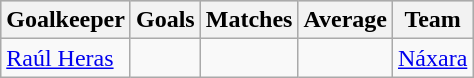<table class="wikitable sortable" class="wikitable">
<tr style="background:#ccc; text-align:center;">
<th>Goalkeeper</th>
<th>Goals</th>
<th>Matches</th>
<th>Average</th>
<th>Team</th>
</tr>
<tr>
<td> <a href='#'>Raúl Heras</a></td>
<td></td>
<td></td>
<td></td>
<td><a href='#'>Náxara</a></td>
</tr>
</table>
